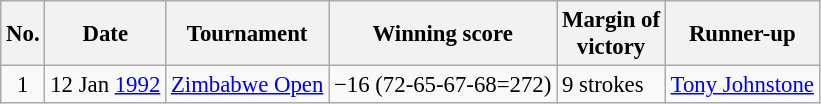<table class="wikitable" style="font-size:95%;">
<tr>
<th>No.</th>
<th>Date</th>
<th>Tournament</th>
<th>Winning score</th>
<th>Margin of<br>victory</th>
<th>Runner-up</th>
</tr>
<tr>
<td align=center>1</td>
<td align=right>12 Jan <a href='#'>1992</a></td>
<td><a href='#'>Zimbabwe Open</a></td>
<td>−16 (72-65-67-68=272)</td>
<td>9 strokes</td>
<td> <a href='#'>Tony Johnstone</a></td>
</tr>
</table>
